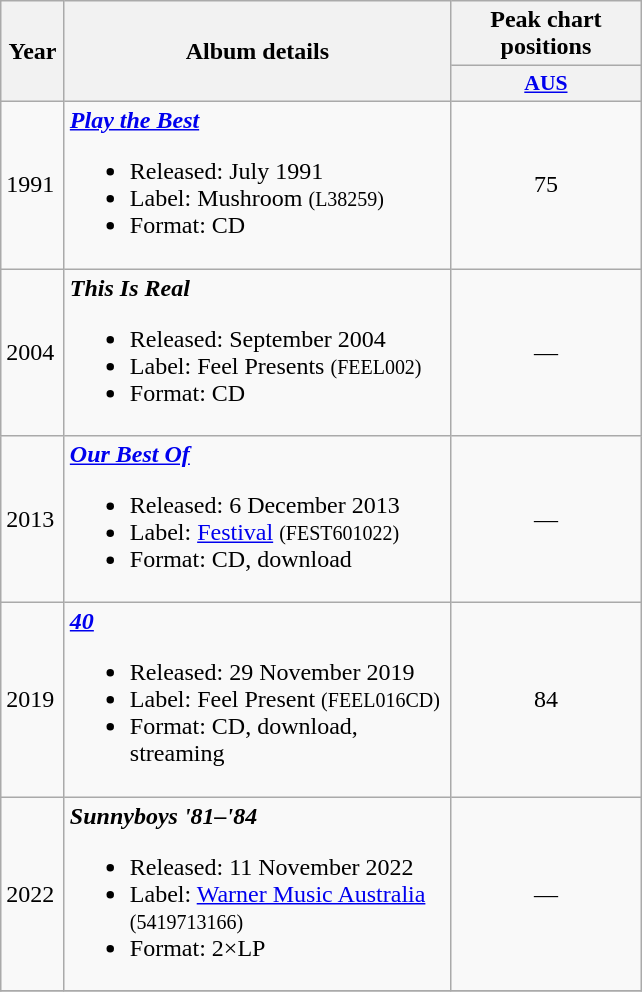<table class="wikitable" border="1">
<tr>
<th rowspan="2" width="35px">Year</th>
<th rowspan="2" width="250px">Album details</th>
<th colspan="1" width="120px">Peak chart positions</th>
</tr>
<tr>
<th scope="col" style="width:3em; font-size:90%"><a href='#'>AUS</a><br></th>
</tr>
<tr>
<td>1991</td>
<td><strong><em><a href='#'>Play the Best</a></em></strong><br><ul><li>Released: July 1991</li><li>Label: Mushroom <small>(L38259)</small></li><li>Format: CD</li></ul></td>
<td style="text-align:center;">75</td>
</tr>
<tr>
<td>2004</td>
<td><strong><em>This Is Real</em></strong><br><ul><li>Released: September 2004</li><li>Label: Feel Presents <small>(FEEL002)</small></li><li>Format: CD</li></ul></td>
<td style="text-align:center;">—</td>
</tr>
<tr>
<td>2013</td>
<td><strong><em><a href='#'>Our Best Of</a></em></strong><br><ul><li>Released: 6 December 2013</li><li>Label: <a href='#'>Festival</a> <small>(FEST601022)</small></li><li>Format: CD, download</li></ul></td>
<td style="text-align:center;">—</td>
</tr>
<tr>
<td>2019</td>
<td><strong><em><a href='#'>40</a></em></strong><br><ul><li>Released: 29 November 2019</li><li>Label: Feel Present <small>(FEEL016CD)</small></li><li>Format: CD, download, streaming</li></ul></td>
<td style="text-align:center;">84</td>
</tr>
<tr>
<td>2022</td>
<td><strong><em>Sunnyboys '81–'84</em></strong><br><ul><li>Released: 11 November 2022</li><li>Label: <a href='#'>Warner Music Australia</a> <small>(5419713166)</small></li><li>Format: 2×LP</li></ul></td>
<td style="text-align:center;">—</td>
</tr>
<tr>
</tr>
</table>
